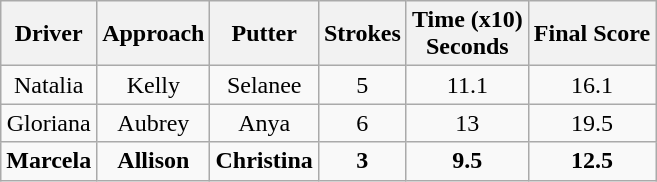<table class="wikitable" style="text-align:center;">
<tr>
<th>Driver</th>
<th>Approach</th>
<th>Putter</th>
<th>Strokes</th>
<th>Time (x10)<br>Seconds</th>
<th>Final Score</th>
</tr>
<tr>
<td>Natalia</td>
<td>Kelly</td>
<td>Selanee</td>
<td>5</td>
<td>11.1</td>
<td>16.1</td>
</tr>
<tr>
<td>Gloriana</td>
<td>Aubrey</td>
<td>Anya</td>
<td>6</td>
<td>13</td>
<td>19.5</td>
</tr>
<tr>
<td><strong>Marcela</strong></td>
<td><strong>Allison</strong></td>
<td><strong>Christina</strong></td>
<td><strong>3</strong></td>
<td><strong>9.5</strong></td>
<td><strong>12.5</strong></td>
</tr>
</table>
